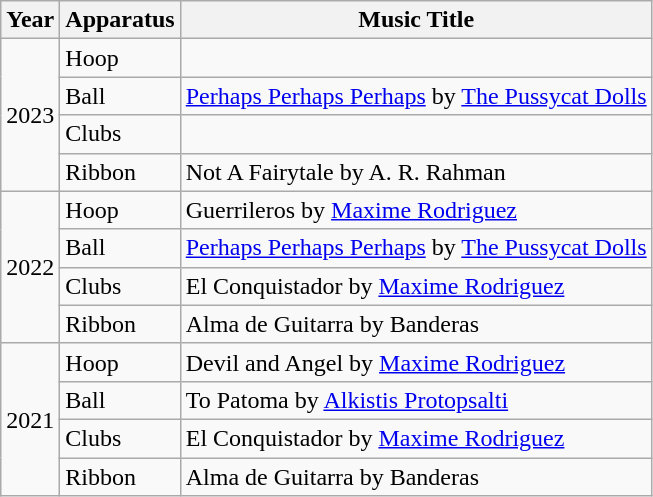<table class="wikitable">
<tr>
<th>Year</th>
<th>Apparatus</th>
<th>Music Title</th>
</tr>
<tr>
<td rowspan="4">2023</td>
<td>Hoop</td>
<td></td>
</tr>
<tr>
<td>Ball</td>
<td><a href='#'>Perhaps Perhaps Perhaps</a> by <a href='#'>The Pussycat Dolls</a></td>
</tr>
<tr>
<td>Clubs</td>
<td></td>
</tr>
<tr>
<td>Ribbon</td>
<td>Not A Fairytale by A. R. Rahman</td>
</tr>
<tr>
<td rowspan="4">2022</td>
<td>Hoop</td>
<td>Guerrileros by <a href='#'>Maxime Rodriguez</a></td>
</tr>
<tr>
<td>Ball</td>
<td><a href='#'>Perhaps Perhaps Perhaps</a> by <a href='#'>The Pussycat Dolls</a></td>
</tr>
<tr>
<td>Clubs</td>
<td>El Conquistador by <a href='#'>Maxime Rodriguez</a></td>
</tr>
<tr>
<td>Ribbon</td>
<td>Alma de Guitarra by Banderas</td>
</tr>
<tr>
<td rowspan="4">2021</td>
<td>Hoop</td>
<td>Devil and Angel by <a href='#'>Maxime Rodriguez</a></td>
</tr>
<tr>
<td>Ball</td>
<td>To Patoma by <a href='#'>Alkistis Protopsalti</a></td>
</tr>
<tr>
<td>Clubs</td>
<td>El Conquistador by <a href='#'>Maxime Rodriguez</a></td>
</tr>
<tr>
<td>Ribbon</td>
<td>Alma de Guitarra by Banderas</td>
</tr>
</table>
